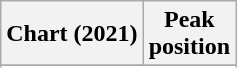<table class="wikitable sortable plainrowheaders" style="text-align:center">
<tr>
<th scope="col">Chart (2021)</th>
<th scope="col">Peak<br>position</th>
</tr>
<tr>
</tr>
<tr>
</tr>
<tr>
</tr>
<tr>
</tr>
<tr>
</tr>
</table>
